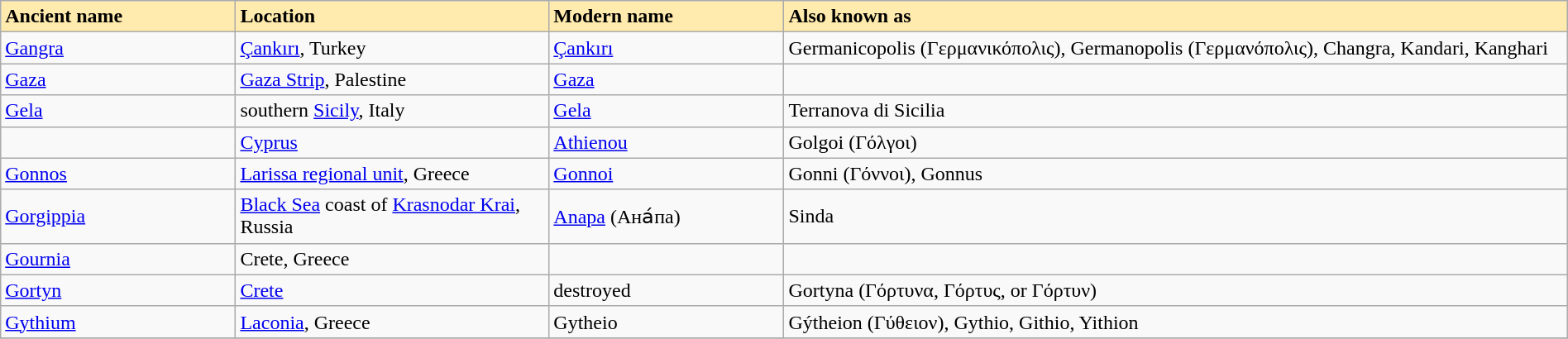<table class="wikitable" width="100%">
<tr>
<td width="15%" bgcolor="#FFEBAD"><strong>Ancient name</strong></td>
<td width="20%" bgcolor="#FFEBAD"><strong>Location</strong></td>
<td width="15%" bgcolor="#FFEBAD"><strong>Modern name</strong></td>
<td width="50%" bgcolor="#FFEBAD"><strong>Also known as</strong></td>
</tr>
<tr>
<td><a href='#'>Gangra</a></td>
<td><a href='#'>Çankırı</a>, Turkey</td>
<td><a href='#'>Çankırı</a></td>
<td>Germanicopolis (Γερμανικόπολις), Germanopolis (Γερμανόπολις), Changra, Kandari, Kanghari</td>
</tr>
<tr>
<td><a href='#'>Gaza</a></td>
<td><a href='#'>Gaza Strip</a>, Palestine</td>
<td><a href='#'>Gaza</a></td>
<td></td>
</tr>
<tr>
<td><a href='#'>Gela</a></td>
<td>southern <a href='#'>Sicily</a>, Italy</td>
<td><a href='#'>Gela</a></td>
<td>Terranova di Sicilia</td>
</tr>
<tr>
<td></td>
<td><a href='#'>Cyprus</a></td>
<td><a href='#'>Athienou</a></td>
<td>Golgoi (Γόλγοι)</td>
</tr>
<tr>
<td><a href='#'>Gonnos</a></td>
<td><a href='#'>Larissa regional unit</a>, Greece</td>
<td><a href='#'>Gonnoi</a></td>
<td>Gonni (Γόννοι), Gonnus</td>
</tr>
<tr>
<td><a href='#'>Gorgippia</a></td>
<td><a href='#'>Black Sea</a> coast of <a href='#'>Krasnodar Krai</a>, Russia</td>
<td><a href='#'>Anapa</a> (Ана́па)</td>
<td>Sinda</td>
</tr>
<tr>
<td><a href='#'>Gournia</a></td>
<td>Crete, Greece</td>
<td></td>
<td></td>
</tr>
<tr>
<td><a href='#'>Gortyn</a></td>
<td><a href='#'>Crete</a></td>
<td>destroyed</td>
<td>Gortyna (Γόρτυνα, Γόρτυς, or Γόρτυν)</td>
</tr>
<tr>
<td><a href='#'>Gythium</a></td>
<td><a href='#'>Laconia</a>, Greece</td>
<td>Gytheio</td>
<td>Gýtheion (Γύθειον), Gythio, Githio, Yithion</td>
</tr>
<tr>
</tr>
</table>
